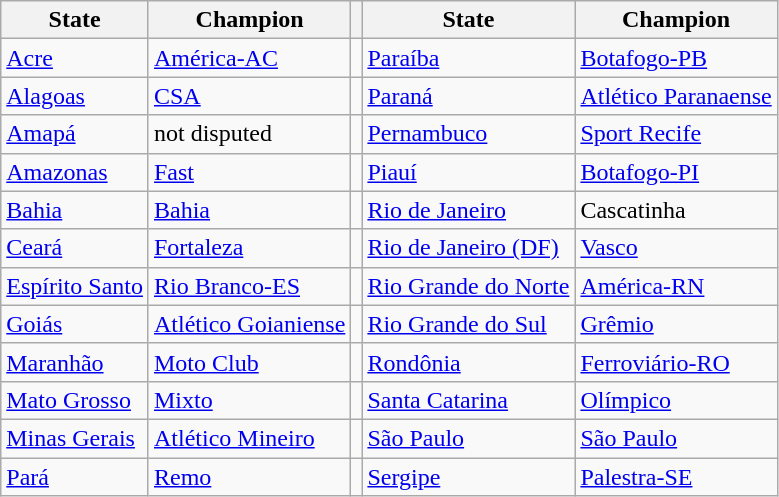<table class="wikitable">
<tr>
<th>State</th>
<th>Champion</th>
<th></th>
<th>State</th>
<th>Champion</th>
</tr>
<tr>
<td><a href='#'>Acre</a></td>
<td><a href='#'>América-AC</a></td>
<td></td>
<td><a href='#'>Paraíba</a></td>
<td><a href='#'>Botafogo-PB</a></td>
</tr>
<tr>
<td><a href='#'>Alagoas</a></td>
<td><a href='#'>CSA</a></td>
<td></td>
<td><a href='#'>Paraná</a></td>
<td><a href='#'>Atlético Paranaense</a></td>
</tr>
<tr>
<td><a href='#'>Amapá</a></td>
<td>not disputed</td>
<td></td>
<td><a href='#'>Pernambuco</a></td>
<td><a href='#'>Sport Recife</a></td>
</tr>
<tr>
<td><a href='#'>Amazonas</a></td>
<td><a href='#'>Fast</a></td>
<td></td>
<td><a href='#'>Piauí</a></td>
<td><a href='#'>Botafogo-PI</a></td>
</tr>
<tr>
<td><a href='#'>Bahia</a></td>
<td><a href='#'>Bahia</a></td>
<td></td>
<td><a href='#'>Rio de Janeiro</a></td>
<td>Cascatinha</td>
</tr>
<tr>
<td><a href='#'>Ceará</a></td>
<td><a href='#'>Fortaleza</a></td>
<td></td>
<td><a href='#'>Rio de Janeiro (DF)</a></td>
<td><a href='#'>Vasco</a></td>
</tr>
<tr>
<td><a href='#'>Espírito Santo</a></td>
<td><a href='#'>Rio Branco-ES</a></td>
<td></td>
<td><a href='#'>Rio Grande do Norte</a></td>
<td><a href='#'>América-RN</a></td>
</tr>
<tr>
<td><a href='#'>Goiás</a></td>
<td><a href='#'>Atlético Goianiense</a></td>
<td></td>
<td><a href='#'>Rio Grande do Sul</a></td>
<td><a href='#'>Grêmio</a></td>
</tr>
<tr>
<td><a href='#'>Maranhão</a></td>
<td><a href='#'>Moto Club</a></td>
<td></td>
<td><a href='#'>Rondônia</a></td>
<td><a href='#'>Ferroviário-RO</a></td>
</tr>
<tr>
<td><a href='#'>Mato Grosso</a></td>
<td><a href='#'>Mixto</a></td>
<td></td>
<td><a href='#'>Santa Catarina</a></td>
<td><a href='#'>Olímpico</a></td>
</tr>
<tr>
<td><a href='#'>Minas Gerais</a></td>
<td><a href='#'>Atlético Mineiro</a></td>
<td></td>
<td><a href='#'>São Paulo</a></td>
<td><a href='#'>São Paulo</a></td>
</tr>
<tr>
<td><a href='#'>Pará</a></td>
<td><a href='#'>Remo</a></td>
<td></td>
<td><a href='#'>Sergipe</a></td>
<td><a href='#'>Palestra-SE</a></td>
</tr>
</table>
